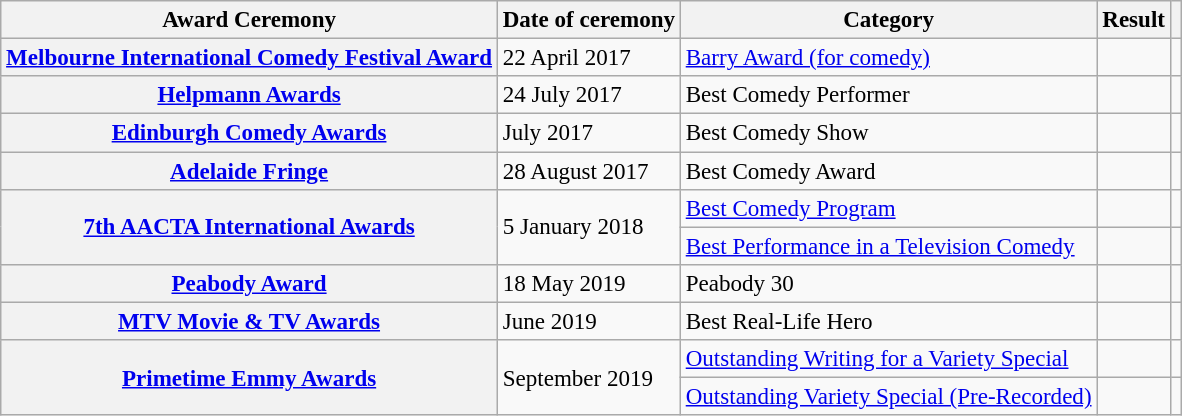<table class="wikitable plainrowheaders sortable" style=font-size:96%>
<tr>
<th scope="col">Award Ceremony</th>
<th scope="col">Date of ceremony</th>
<th scope="col">Category</th>
<th scope="col">Result</th>
<th scope="col" class="unsortable"></th>
</tr>
<tr>
<th scope="row"><a href='#'>Melbourne International Comedy Festival Award</a></th>
<td>22 April 2017</td>
<td><a href='#'>Barry Award (for comedy)</a></td>
<td></td>
<td></td>
</tr>
<tr>
<th scope="row"><a href='#'>Helpmann Awards</a></th>
<td>24 July 2017</td>
<td>Best Comedy Performer</td>
<td></td>
<td></td>
</tr>
<tr>
<th scope="row"><a href='#'>Edinburgh Comedy Awards</a></th>
<td>July 2017</td>
<td>Best Comedy Show</td>
<td></td>
<td></td>
</tr>
<tr>
<th scope="row"><a href='#'>Adelaide Fringe</a></th>
<td>28 August 2017</td>
<td>Best Comedy Award</td>
<td></td>
<td></td>
</tr>
<tr>
<th scope="row" rowspan="2"><a href='#'>7th AACTA International Awards</a></th>
<td rowspan="2">5 January 2018</td>
<td><a href='#'>Best Comedy Program</a></td>
<td></td>
<td></td>
</tr>
<tr>
<td><a href='#'>Best Performance in a Television Comedy</a></td>
<td></td>
<td></td>
</tr>
<tr>
<th scope="row"><a href='#'>Peabody Award</a></th>
<td>18 May 2019</td>
<td>Peabody 30</td>
<td></td>
<td></td>
</tr>
<tr>
<th scope="row"><a href='#'>MTV Movie & TV Awards</a></th>
<td>June 2019</td>
<td>Best Real-Life Hero</td>
<td></td>
<td></td>
</tr>
<tr>
<th scope="row" rowspan="2"><a href='#'>Primetime Emmy Awards</a></th>
<td rowspan = "2">September 2019</td>
<td><a href='#'>Outstanding Writing for a Variety Special</a></td>
<td></td>
<td></td>
</tr>
<tr>
<td><a href='#'>Outstanding Variety Special (Pre-Recorded)</a></td>
<td></td>
<td></td>
</tr>
</table>
